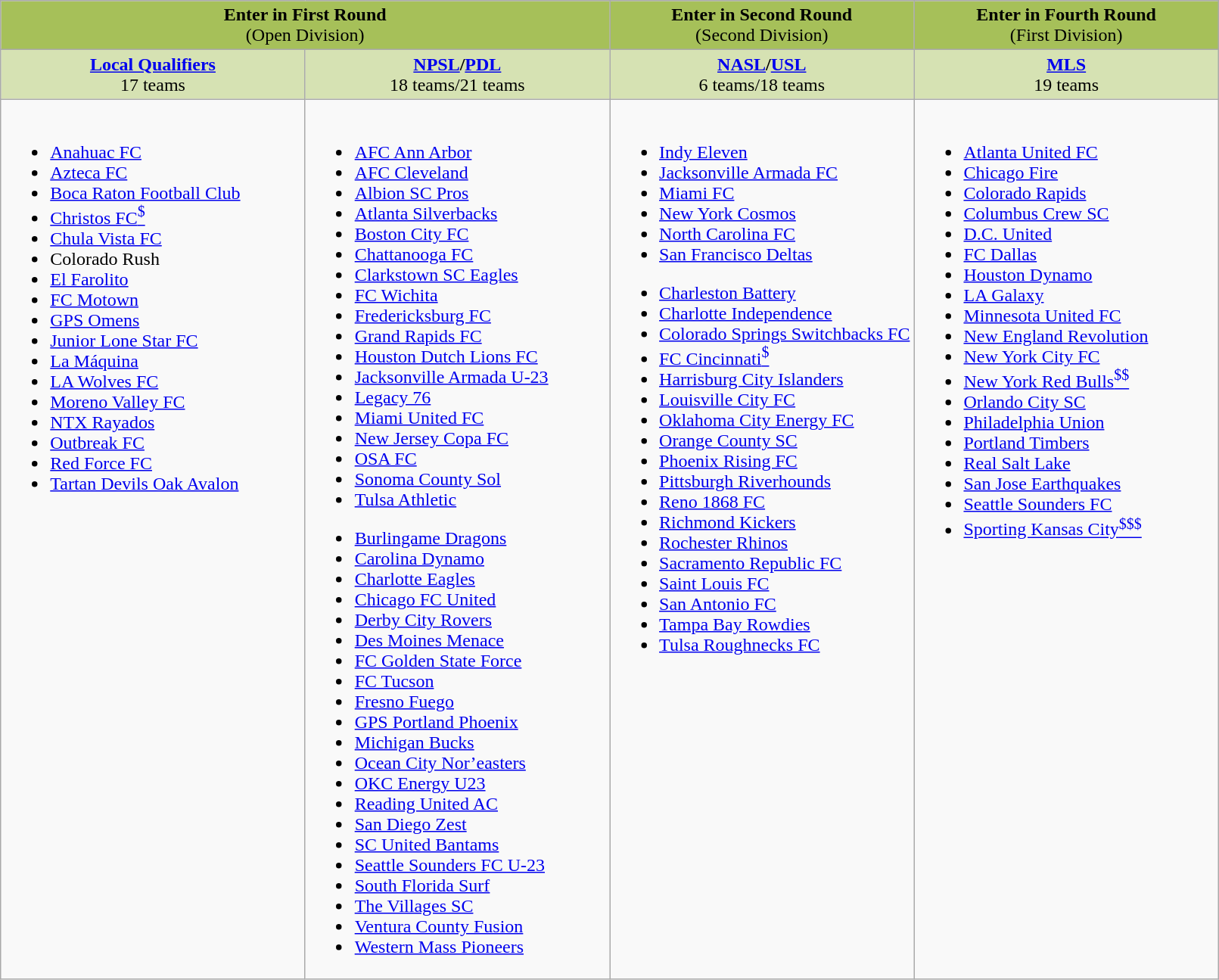<table class="wikitable">
<tr style="vertical-align:top; background:#a6c059; text-align:center;">
<td colspan="2" style="width:50%;"><strong>Enter in First Round</strong> <br>(Open Division)</td>
<td style="width:25%;"><strong>Enter in Second Round</strong> <br>(Second Division)</td>
<td style="width:25%;"><strong>Enter in Fourth Round</strong> <br>(First Division)</td>
</tr>
<tr style="vertical-align:top; background:#d6e2b3;">
<td style="text-align:center; width:25%;"><strong><a href='#'>Local Qualifiers</a></strong><br>17 teams</td>
<td style="text-align:center; width:25%;"><strong><a href='#'>NPSL</a>/<a href='#'>PDL</a></strong><br>18 teams/21 teams</td>
<td style="text-align:center; width:25%;"><strong><a href='#'>NASL</a>/<a href='#'>USL</a></strong><br>6 teams/18 teams</td>
<td style="text-align:center; width:25%;"><strong><a href='#'>MLS</a></strong><br> 19 teams</td>
</tr>
<tr valign="top">
<td><br><ul><li><a href='#'>Anahuac FC</a></li><li><a href='#'>Azteca FC</a></li><li><a href='#'>Boca Raton Football Club</a></li><li><a href='#'>Christos FC</a><a href='#'><sup>$</sup></a></li><li><a href='#'>Chula Vista FC</a></li><li>Colorado Rush</li><li><a href='#'>El Farolito</a></li><li><a href='#'>FC Motown</a></li><li><a href='#'>GPS Omens</a></li><li><a href='#'>Junior Lone Star FC</a></li><li><a href='#'>La Máquina</a></li><li><a href='#'>LA Wolves FC</a></li><li><a href='#'>Moreno Valley FC</a></li><li><a href='#'>NTX Rayados</a></li><li><a href='#'>Outbreak FC</a></li><li><a href='#'>Red Force FC</a></li><li><a href='#'>Tartan Devils Oak Avalon</a></li></ul></td>
<td><br><ul><li><a href='#'>AFC Ann Arbor</a></li><li><a href='#'>AFC Cleveland</a></li><li><a href='#'>Albion SC Pros</a></li><li><a href='#'>Atlanta Silverbacks</a></li><li><a href='#'>Boston City FC</a></li><li><a href='#'>Chattanooga FC</a></li><li><a href='#'>Clarkstown SC Eagles</a></li><li><a href='#'>FC Wichita</a></li><li><a href='#'>Fredericksburg FC</a></li><li><a href='#'>Grand Rapids FC</a></li><li><a href='#'>Houston Dutch Lions FC</a></li><li><a href='#'>Jacksonville Armada U-23</a></li><li><a href='#'>Legacy 76</a></li><li><a href='#'>Miami United FC</a></li><li><a href='#'>New Jersey Copa FC</a></li><li><a href='#'>OSA FC</a></li><li><a href='#'>Sonoma County Sol</a></li><li><a href='#'>Tulsa Athletic</a></li></ul><ul><li><a href='#'>Burlingame Dragons</a></li><li><a href='#'>Carolina Dynamo</a></li><li><a href='#'>Charlotte Eagles</a></li><li><a href='#'>Chicago FC United</a></li><li><a href='#'>Derby City Rovers</a></li><li><a href='#'>Des Moines Menace</a></li><li><a href='#'>FC Golden State Force</a></li><li><a href='#'>FC Tucson</a></li><li><a href='#'>Fresno Fuego</a></li><li><a href='#'>GPS Portland Phoenix</a></li><li><a href='#'>Michigan Bucks</a></li><li><a href='#'>Ocean City Nor’easters</a></li><li><a href='#'>OKC Energy U23</a></li><li><a href='#'>Reading United AC</a></li><li><a href='#'>San Diego Zest</a></li><li><a href='#'>SC United Bantams</a></li><li><a href='#'>Seattle Sounders FC U-23</a></li><li><a href='#'>South Florida Surf</a></li><li><a href='#'>The Villages SC</a></li><li><a href='#'>Ventura County Fusion</a></li><li><a href='#'>Western Mass Pioneers</a></li></ul></td>
<td><br><ul><li><a href='#'>Indy Eleven</a></li><li><a href='#'>Jacksonville Armada FC</a></li><li><a href='#'>Miami FC</a></li><li><a href='#'>New York Cosmos</a></li><li><a href='#'>North Carolina FC</a></li><li><a href='#'>San Francisco Deltas</a></li></ul><ul><li><a href='#'>Charleston Battery</a></li><li><a href='#'>Charlotte Independence</a></li><li><a href='#'>Colorado Springs Switchbacks FC</a></li><li><a href='#'>FC Cincinnati</a><a href='#'><sup>$</sup></a></li><li><a href='#'>Harrisburg City Islanders</a></li><li><a href='#'>Louisville City FC</a></li><li><a href='#'>Oklahoma City Energy FC</a></li><li><a href='#'>Orange County SC</a></li><li><a href='#'>Phoenix Rising FC</a></li><li><a href='#'>Pittsburgh Riverhounds</a></li><li><a href='#'>Reno 1868 FC</a></li><li><a href='#'>Richmond Kickers</a></li><li><a href='#'>Rochester Rhinos</a></li><li><a href='#'>Sacramento Republic FC</a></li><li><a href='#'>Saint Louis FC</a></li><li><a href='#'>San Antonio FC</a></li><li><a href='#'>Tampa Bay Rowdies</a></li><li><a href='#'>Tulsa Roughnecks FC</a></li></ul></td>
<td><br><ul><li><a href='#'>Atlanta United FC</a></li><li><a href='#'>Chicago Fire</a></li><li><a href='#'>Colorado Rapids</a></li><li><a href='#'>Columbus Crew SC</a></li><li><a href='#'>D.C. United</a></li><li><a href='#'>FC Dallas</a></li><li><a href='#'>Houston Dynamo</a></li><li><a href='#'>LA Galaxy</a></li><li><a href='#'>Minnesota United FC</a></li><li><a href='#'>New England Revolution</a></li><li><a href='#'>New York City FC</a></li><li><a href='#'>New York Red Bulls</a><a href='#'><sup>$$</sup></a></li><li><a href='#'>Orlando City SC</a></li><li><a href='#'>Philadelphia Union</a></li><li><a href='#'>Portland Timbers</a></li><li><a href='#'>Real Salt Lake</a></li><li><a href='#'>San Jose Earthquakes</a></li><li><a href='#'>Seattle Sounders FC</a></li><li><a href='#'>Sporting Kansas City</a><a href='#'><sup>$$$</sup></a></li></ul></td>
</tr>
</table>
